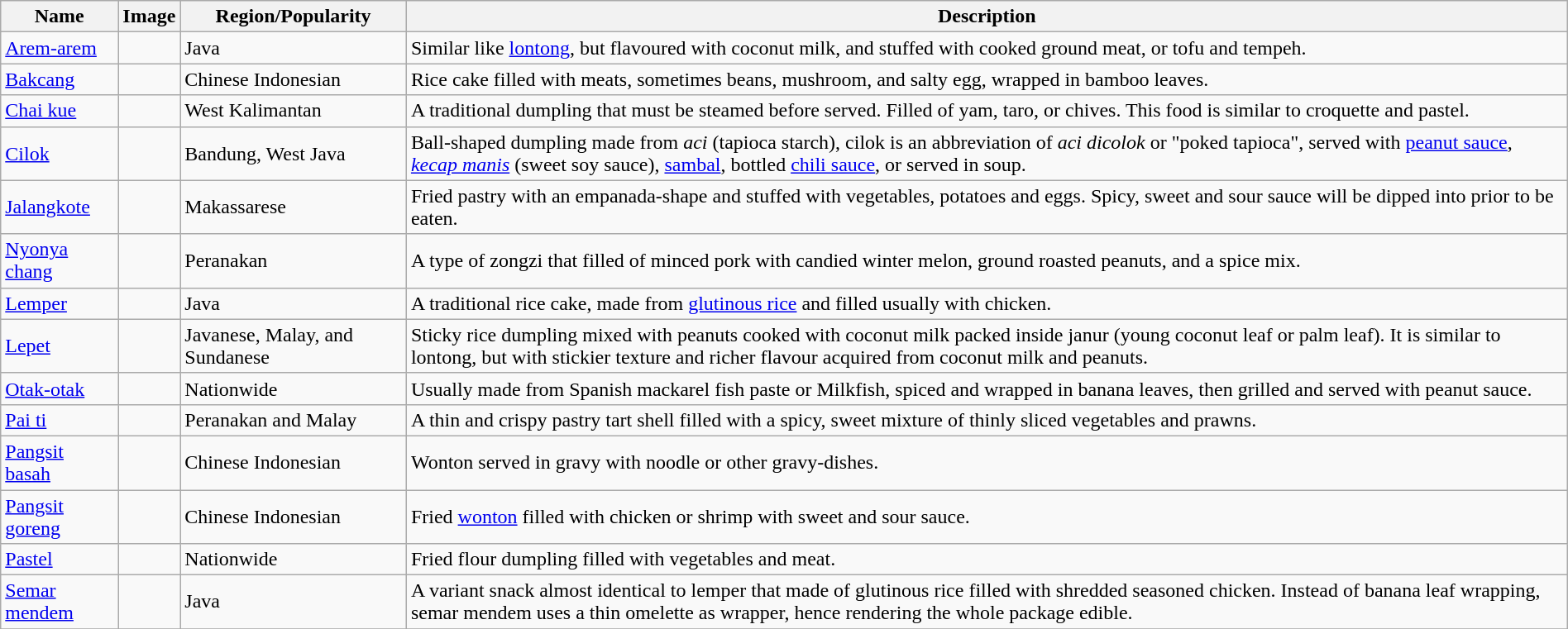<table class="wikitable sortable" width="100%">
<tr>
<th>Name</th>
<th>Image</th>
<th>Region/Popularity</th>
<th>Description</th>
</tr>
<tr>
<td><a href='#'>Arem-arem</a></td>
<td></td>
<td>Java</td>
<td>Similar like <a href='#'>lontong</a>, but flavoured with coconut milk, and stuffed with cooked ground meat, or tofu and tempeh.</td>
</tr>
<tr>
<td><a href='#'>Bakcang</a></td>
<td></td>
<td>Chinese Indonesian</td>
<td>Rice cake filled with meats, sometimes beans, mushroom, and salty egg, wrapped in bamboo leaves.</td>
</tr>
<tr>
<td><a href='#'>Chai kue</a></td>
<td></td>
<td>West Kalimantan</td>
<td>A traditional dumpling that must be steamed before served. Filled of yam, taro, or chives. This food is similar to croquette and pastel.</td>
</tr>
<tr>
<td><a href='#'>Cilok</a></td>
<td></td>
<td>Bandung, West Java</td>
<td>Ball-shaped dumpling made from <em>aci</em> (tapioca starch), cilok is an abbreviation of <em>aci dicolok</em> or "poked tapioca", served with <a href='#'>peanut sauce</a>, <em><a href='#'>kecap manis</a></em> (sweet soy sauce), <a href='#'>sambal</a>, bottled <a href='#'>chili sauce</a>, or served in soup.</td>
</tr>
<tr>
<td><a href='#'>Jalangkote</a></td>
<td></td>
<td>Makassarese</td>
<td>Fried pastry with an empanada-shape and stuffed with vegetables, potatoes and eggs. Spicy, sweet and sour sauce will be dipped into prior to be eaten.</td>
</tr>
<tr>
<td><a href='#'>Nyonya chang</a></td>
<td></td>
<td>Peranakan</td>
<td>A type of zongzi that filled of minced pork with candied winter melon, ground roasted peanuts, and a spice mix.</td>
</tr>
<tr>
<td><a href='#'>Lemper</a></td>
<td></td>
<td>Java</td>
<td>A traditional rice cake, made from <a href='#'>glutinous rice</a> and filled usually with chicken.</td>
</tr>
<tr>
<td><a href='#'>Lepet</a></td>
<td></td>
<td>Javanese, Malay, and Sundanese</td>
<td>Sticky rice dumpling mixed with peanuts cooked with coconut milk packed inside janur (young coconut leaf or palm leaf). It is similar to lontong, but with stickier texture and richer flavour acquired from coconut milk and peanuts.</td>
</tr>
<tr>
<td><a href='#'>Otak-otak</a></td>
<td></td>
<td>Nationwide</td>
<td>Usually made from Spanish mackarel fish paste or Milkfish, spiced and wrapped in banana leaves, then grilled and served with peanut sauce.</td>
</tr>
<tr>
<td><a href='#'>Pai ti</a></td>
<td></td>
<td>Peranakan and Malay</td>
<td>A thin and crispy pastry tart shell filled with a spicy, sweet mixture of thinly sliced vegetables and prawns.</td>
</tr>
<tr>
<td><a href='#'>Pangsit basah</a></td>
<td></td>
<td>Chinese Indonesian</td>
<td>Wonton served in gravy with noodle or other gravy-dishes.</td>
</tr>
<tr>
<td><a href='#'>Pangsit goreng</a></td>
<td></td>
<td>Chinese Indonesian</td>
<td>Fried <a href='#'>wonton</a> filled with chicken or shrimp with sweet and sour sauce.</td>
</tr>
<tr>
<td><a href='#'>Pastel</a></td>
<td></td>
<td>Nationwide</td>
<td>Fried flour dumpling filled with vegetables and meat.</td>
</tr>
<tr>
<td><a href='#'>Semar mendem</a></td>
<td></td>
<td>Java</td>
<td>A variant snack almost identical to lemper that made of glutinous rice filled with shredded seasoned chicken. Instead of banana leaf wrapping, semar mendem uses a thin omelette as wrapper, hence rendering the whole package edible.</td>
</tr>
<tr>
</tr>
</table>
